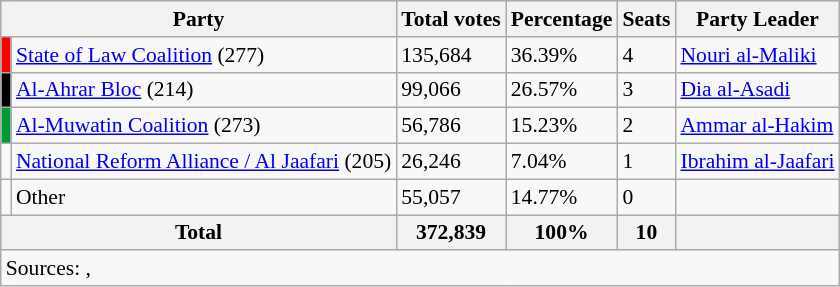<table class="wikitable sortable" style="border:1px solid #8888aa; background-color:#f8f8f8; padding:0px; font-size:90%;">
<tr style="background-color:#E9E9E9">
<th colspan=2>Party</th>
<th>Total votes</th>
<th>Percentage</th>
<th>Seats</th>
<th>Party Leader</th>
</tr>
<tr>
<td bgcolor="#FF0000"></td>
<td><a href='#'>State of Law Coalition</a> (277)</td>
<td>135,684</td>
<td>36.39%</td>
<td>4</td>
<td><a href='#'>Nouri al-Maliki</a></td>
</tr>
<tr>
<td bgcolor="#000000"></td>
<td><a href='#'>Al-Ahrar Bloc</a> (214)</td>
<td>99,066</td>
<td>26.57%</td>
<td>3</td>
<td><a href='#'>Dia al-Asadi</a></td>
</tr>
<tr>
<td bgcolor="#009933"></td>
<td><a href='#'>Al-Muwatin Coalition</a> (273)</td>
<td>56,786</td>
<td>15.23%</td>
<td>2</td>
<td><a href='#'>Ammar al-Hakim</a></td>
</tr>
<tr>
<td></td>
<td><a href='#'>National Reform Alliance / Al Jaafari</a> (205)</td>
<td>26,246</td>
<td>7.04%</td>
<td>1</td>
<td><a href='#'>Ibrahim al-Jaafari</a></td>
</tr>
<tr>
<td></td>
<td>Other</td>
<td>55,057</td>
<td>14.77%</td>
<td>0</td>
<td></td>
</tr>
<tr>
<th colspan=2><strong>Total</strong></th>
<th><strong>372,839</strong></th>
<th><strong>100%</strong></th>
<th><strong>10</strong></th>
<th></th>
</tr>
<tr>
<td colspan=7 align=left>Sources: , </td>
</tr>
</table>
